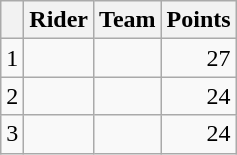<table class=wikitable>
<tr>
<th></th>
<th>Rider</th>
<th>Team</th>
<th>Points</th>
</tr>
<tr>
<td>1</td>
<td> </td>
<td></td>
<td align=right>27</td>
</tr>
<tr>
<td>2</td>
<td></td>
<td></td>
<td align=right>24</td>
</tr>
<tr>
<td>3</td>
<td></td>
<td></td>
<td align=right>24</td>
</tr>
</table>
